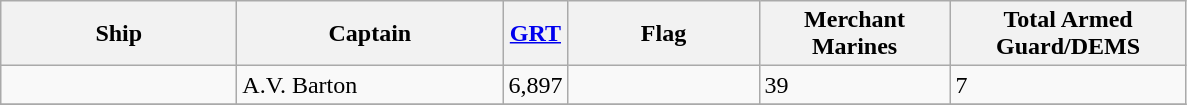<table class="wikitable sortable">
<tr>
<th scope="col" width="150px">Ship</th>
<th scope="col" width="170px">Captain</th>
<th scope="col" width="30px"><a href='#'>GRT</a></th>
<th scope="col" width="120px">Flag</th>
<th scope="col" width="120px">Merchant Marines</th>
<th scope="col" width="150px">Total Armed Guard/DEMS</th>
</tr>
<tr>
<td></td>
<td>A.V. Barton</td>
<td align="left">6,897</td>
<td></td>
<td align="left">39</td>
<td>7</td>
</tr>
<tr>
</tr>
</table>
